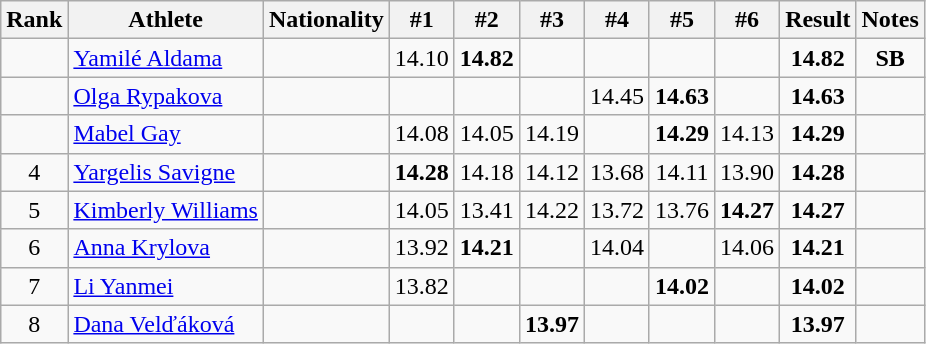<table class="wikitable sortable" style="text-align:center">
<tr>
<th>Rank</th>
<th>Athlete</th>
<th>Nationality</th>
<th>#1</th>
<th>#2</th>
<th>#3</th>
<th>#4</th>
<th>#5</th>
<th>#6</th>
<th>Result</th>
<th>Notes</th>
</tr>
<tr>
<td></td>
<td align=left><a href='#'>Yamilé Aldama</a></td>
<td align=left></td>
<td>14.10</td>
<td><strong>14.82</strong></td>
<td></td>
<td></td>
<td></td>
<td></td>
<td><strong>14.82</strong></td>
<td><strong>SB</strong></td>
</tr>
<tr>
<td></td>
<td align=left><a href='#'>Olga Rypakova</a></td>
<td align=left></td>
<td></td>
<td></td>
<td></td>
<td>14.45</td>
<td><strong>14.63</strong></td>
<td></td>
<td><strong>14.63</strong></td>
<td></td>
</tr>
<tr>
<td></td>
<td align=left><a href='#'>Mabel Gay</a></td>
<td align=left></td>
<td>14.08</td>
<td>14.05</td>
<td>14.19</td>
<td></td>
<td><strong>14.29</strong></td>
<td>14.13</td>
<td><strong>14.29</strong></td>
<td></td>
</tr>
<tr>
<td>4</td>
<td align=left><a href='#'>Yargelis Savigne</a></td>
<td align=left></td>
<td><strong>14.28</strong></td>
<td>14.18</td>
<td>14.12</td>
<td>13.68</td>
<td>14.11</td>
<td>13.90</td>
<td><strong>14.28</strong></td>
<td></td>
</tr>
<tr>
<td>5</td>
<td align=left><a href='#'>Kimberly Williams</a></td>
<td align=left></td>
<td>14.05</td>
<td>13.41</td>
<td>14.22</td>
<td>13.72</td>
<td>13.76</td>
<td><strong>14.27</strong></td>
<td><strong>14.27</strong></td>
<td></td>
</tr>
<tr>
<td>6</td>
<td align=left><a href='#'>Anna Krylova</a></td>
<td align=left></td>
<td>13.92</td>
<td><strong>14.21</strong></td>
<td></td>
<td>14.04</td>
<td></td>
<td>14.06</td>
<td><strong>14.21</strong></td>
<td></td>
</tr>
<tr>
<td>7</td>
<td align=left><a href='#'>Li Yanmei</a></td>
<td align=left></td>
<td>13.82</td>
<td></td>
<td></td>
<td></td>
<td><strong>14.02</strong></td>
<td></td>
<td><strong>14.02</strong></td>
<td></td>
</tr>
<tr>
<td>8</td>
<td align=left><a href='#'>Dana Velďáková</a></td>
<td align=left></td>
<td></td>
<td></td>
<td><strong>13.97</strong></td>
<td></td>
<td></td>
<td></td>
<td><strong>13.97</strong></td>
<td></td>
</tr>
</table>
